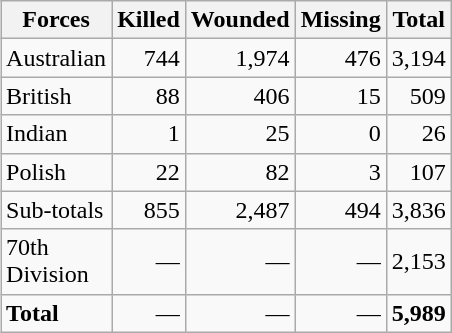<table class="wikitable floatright" align=right>
<tr>
<th>Forces</th>
<th>Killed</th>
<th>Wounded</th>
<th>Missing</th>
<th>Total</th>
</tr>
<tr>
<td>Australian</td>
<td align="right">744</td>
<td align="right">1,974</td>
<td align="right">476</td>
<td align="right">3,194</td>
</tr>
<tr>
<td>British</td>
<td align="right">88</td>
<td align="right">406</td>
<td align="right">15</td>
<td align="right">509</td>
</tr>
<tr>
<td>Indian</td>
<td align="right">1</td>
<td align="right">25</td>
<td align="right">0</td>
<td align="right">26</td>
</tr>
<tr>
<td>Polish</td>
<td align="right">22</td>
<td align="right">82</td>
<td align="right">3</td>
<td align="right">107</td>
</tr>
<tr>
<td>Sub-totals</td>
<td align="right">855</td>
<td align="right">2,487</td>
<td align="right">494</td>
<td align="right">3,836</td>
</tr>
<tr>
<td>70th<br>Division</td>
<td align="right">—</td>
<td align="right">—</td>
<td align="right">—</td>
<td align="right">2,153</td>
</tr>
<tr>
<td><strong>Total</strong></td>
<td align="right">—</td>
<td align="right">—</td>
<td align="right">—</td>
<td align="right"><strong>5,989</strong></td>
</tr>
</table>
